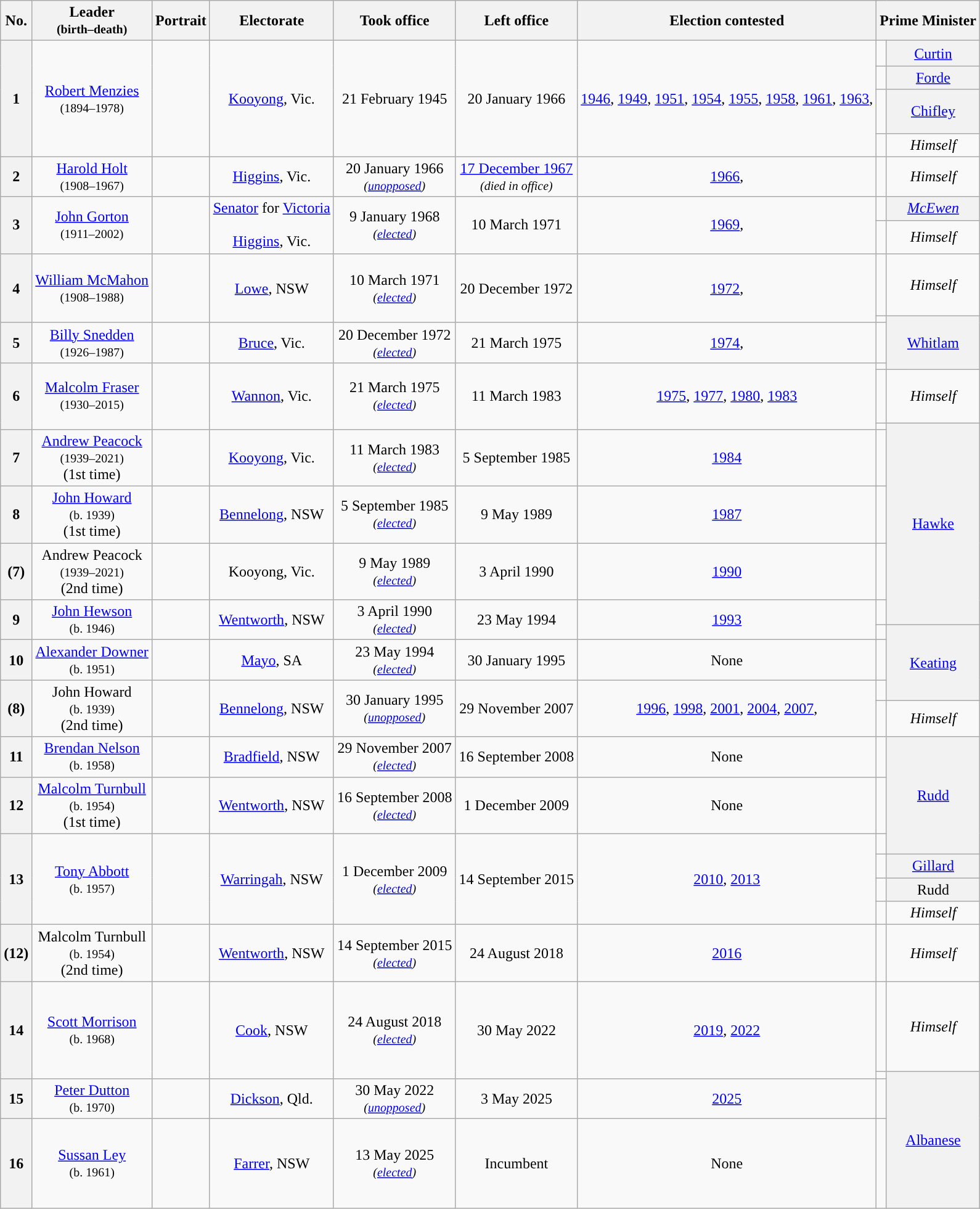<table class="wikitable" style="text-align:center">
<tr>
<th>No.</th>
<th>Leader<br><small>(birth–death)</small></th>
<th>Portrait</th>
<th>Electorate</th>
<th>Took office</th>
<th>Left office</th>
<th>Election contested</th>
<th colspan="2">Prime Minister </th>
</tr>
<tr>
<th rowspan="4">1</th>
<td rowspan="4"><a href='#'>Robert Menzies</a><br><small>(1894–1978)</small></td>
<td rowspan="4"></td>
<td rowspan="4"><a href='#'>Kooyong</a>, Vic.</td>
<td rowspan="4">21 February 1945</td>
<td rowspan="4">20 January 1966</td>
<td rowspan="4"><a href='#'>1946</a>, <a href='#'>1949</a>, <a href='#'>1951</a>, <a href='#'>1954</a>, <a href='#'>1955</a>, <a href='#'>1958</a>, <a href='#'>1961</a>, <a href='#'>1963</a>,</td>
<td height=20 style="background-color: "></td>
<th style="font-weight:normal"><a href='#'>Curtin</a> <small></small></th>
</tr>
<tr>
<td style="background-color: "></td>
<th style="font-weight:normal"><a href='#'>Forde</a> <small></small></th>
</tr>
<tr>
<td height=40 style="background-color: "></td>
<th style="font-weight:normal"><a href='#'>Chifley</a> <small></small></th>
</tr>
<tr>
<td style="background-color: "></td>
<td><em>Himself</em> </td>
</tr>
<tr>
<th>2</th>
<td><a href='#'>Harold Holt</a><br><small>(1908–1967)</small></td>
<td></td>
<td><a href='#'>Higgins</a>, Vic.</td>
<td>20 January 1966 <br> <small><em>(<a href='#'>unopposed</a>)</em></small></td>
<td><a href='#'>17 December 1967</a> <br> <small><em>(died in office)</em></small></td>
<td><a href='#'>1966</a>,</td>
<td style="background-color: "></td>
<td><em>Himself</em> </td>
</tr>
<tr>
<th rowspan="2">3</th>
<td rowspan="2"><a href='#'>John Gorton</a><br><small>(1911–2002)</small></td>
<td rowspan="2"></td>
<td rowspan="2"><a href='#'>Senator</a> for <a href='#'>Victoria</a> <br>  <br> <a href='#'>Higgins</a>, Vic.</td>
<td rowspan="2">9 January 1968 <br> <small><em>(<a href='#'>elected</a>)</em></small></td>
<td rowspan="2">10 March 1971</td>
<td rowspan="2"><a href='#'>1969</a>,</td>
<td height=15 style="background-color: "></td>
<th style="font-weight:normal"><em><a href='#'>McEwen</a></em> <small></small></th>
</tr>
<tr>
<td style="background-color: "></td>
<td><em>Himself</em> </td>
</tr>
<tr>
<th rowspan="2">4</th>
<td rowspan="2"><a href='#'>William McMahon</a><br><small>(1908–1988)</small></td>
<td rowspan="2"></td>
<td rowspan="2"><a href='#'>Lowe</a>, NSW</td>
<td rowspan="2">10 March 1971 <br> <small><em>(<a href='#'>elected</a>)</em></small></td>
<td rowspan="2">20 December 1972</td>
<td rowspan="2"><a href='#'>1972</a>,</td>
<td height=60 style="background-color: "></td>
<td><em>Himself</em> </td>
</tr>
<tr>
<td style="background-color: "></td>
<th style="font-weight:normal" rowspan="3"><a href='#'>Whitlam</a> <small></small></th>
</tr>
<tr>
<th>5</th>
<td><a href='#'>Billy Snedden</a><br><small>(1926–1987)</small></td>
<td></td>
<td><a href='#'>Bruce</a>, Vic.</td>
<td>20 December 1972 <br> <small><em>(<a href='#'>elected</a>)</em></small></td>
<td>21 March 1975</td>
<td><a href='#'>1974</a>,</td>
<td style="background-color: "></td>
</tr>
<tr>
<th rowspan="3">6</th>
<td rowspan="3"><a href='#'>Malcolm Fraser</a><br><small>(1930–2015)</small></td>
<td rowspan="3"></td>
<td rowspan="3"><a href='#'>Wannon</a>, Vic.</td>
<td rowspan="3">21 March 1975 <br> <small><em>(<a href='#'>elected</a>)</em></small></td>
<td rowspan="3">11 March 1983</td>
<td rowspan="3"><a href='#'>1975</a>, <a href='#'>1977</a>, <a href='#'>1980</a>, <a href='#'>1983</a></td>
<td style="background-color: "></td>
</tr>
<tr>
<td height=50 style="background-color: "></td>
<td><em>Himself</em> </td>
</tr>
<tr>
<td style="background-color: "></td>
<th style="font-weight:normal" rowspan="5"><a href='#'>Hawke</a> <small></small></th>
</tr>
<tr>
<th>7</th>
<td><a href='#'>Andrew Peacock</a><br><small>(1939–2021)</small><br>(1st time)</td>
<td></td>
<td><a href='#'>Kooyong</a>, Vic.</td>
<td>11 March 1983 <br> <small><em>(<a href='#'>elected</a>)</em></small></td>
<td>5 September 1985</td>
<td><a href='#'>1984</a></td>
<td style="background-color: "></td>
</tr>
<tr>
<th>8</th>
<td><a href='#'>John Howard</a><br><small>(b. 1939)</small><br>(1st time)</td>
<td></td>
<td><a href='#'>Bennelong</a>, NSW</td>
<td>5 September 1985 <br> <small><em>(<a href='#'>elected</a>)</em></small></td>
<td>9 May 1989</td>
<td><a href='#'>1987</a></td>
<td style="background-color: "></td>
</tr>
<tr>
<th>(7)</th>
<td>Andrew Peacock<br><small>(1939–2021)</small><br>(2nd time)</td>
<td></td>
<td>Kooyong, Vic.</td>
<td>9 May 1989 <br> <small><em>(<a href='#'>elected</a>)</em></small></td>
<td>3 April 1990</td>
<td><a href='#'>1990</a></td>
<td style="background-color: "></td>
</tr>
<tr>
<th rowspan="2">9</th>
<td rowspan="2"><a href='#'>John Hewson</a><br><small>(b. 1946)</small></td>
<td rowspan="2"></td>
<td rowspan="2"><a href='#'>Wentworth</a>, NSW</td>
<td rowspan="2">3 April 1990 <br> <small><em>(<a href='#'>elected</a>)</em></small></td>
<td rowspan="2">23 May 1994</td>
<td rowspan="2"><a href='#'>1993</a></td>
<td height=20 style="background-color: "></td>
</tr>
<tr>
<td style="background-color: "></td>
<th style="font-weight:normal" rowspan="3"><a href='#'>Keating</a> </th>
</tr>
<tr>
<th>10</th>
<td><a href='#'>Alexander Downer</a><br><small>(b. 1951)</small></td>
<td></td>
<td><a href='#'>Mayo</a>, SA</td>
<td>23 May 1994 <br> <small><em>(<a href='#'>elected</a>)</em></small></td>
<td>30 January 1995</td>
<td>None</td>
<td style="background-color: "></td>
</tr>
<tr>
<th rowspan="2">(8)</th>
<td rowspan="2">John Howard<br><small>(b. 1939)</small><br>(2nd time)</td>
<td rowspan="2"></td>
<td rowspan="2"><a href='#'>Bennelong</a>, NSW</td>
<td rowspan="2">30 January 1995 <br> <small><em>(<a href='#'>unopposed</a>)</em></small></td>
<td rowspan="2">29 November 2007</td>
<td rowspan="2"><a href='#'>1996</a>, <a href='#'>1998</a>, <a href='#'>2001</a>, <a href='#'>2004</a>, <a href='#'>2007</a>,</td>
<td height=15 style="background-color: "></td>
</tr>
<tr>
<td style="background-color: "></td>
<td><em>Himself</em> </td>
</tr>
<tr>
<th>11</th>
<td><a href='#'>Brendan Nelson</a><br><small>(b. 1958)</small></td>
<td></td>
<td><a href='#'>Bradfield</a>, NSW</td>
<td>29 November 2007 <br> <small><em>(<a href='#'>elected</a>)</em></small></td>
<td>16 September 2008</td>
<td>None</td>
<td style="background-color: "></td>
<th style="font-weight:normal" rowspan="3"><a href='#'>Rudd</a> </th>
</tr>
<tr>
<th>12</th>
<td><a href='#'>Malcolm Turnbull</a><br><small>(b. 1954)</small><br>(1st time)</td>
<td></td>
<td><a href='#'>Wentworth</a>, NSW</td>
<td>16 September 2008 <br> <small><em>(<a href='#'>elected</a>)</em></small></td>
<td>1 December 2009</td>
<td>None</td>
<td style="background-color: "></td>
</tr>
<tr>
<th rowspan="4">13</th>
<td rowspan="4"><a href='#'>Tony Abbott</a><br><small>(b. 1957)</small></td>
<td rowspan="4"></td>
<td rowspan="4"><a href='#'>Warringah</a>, NSW</td>
<td rowspan="4">1 December 2009 <br> <small><em>(<a href='#'>elected</a>)</em></small></td>
<td rowspan="4">14 September 2015</td>
<td rowspan="4"><a href='#'>2010</a>, <a href='#'>2013</a></td>
<td height=15 style="background-color: "></td>
</tr>
<tr>
<td style="background-color: "></td>
<th style="font-weight:normal"><a href='#'>Gillard</a> </th>
</tr>
<tr>
<td style="background-color: "></td>
<th style="font-weight:normal">Rudd </th>
</tr>
<tr>
<td style="background-color: "></td>
<td><em>Himself</em> </td>
</tr>
<tr>
<th>(12)</th>
<td>Malcolm Turnbull<br><small>(b. 1954)</small><br>(2nd time)</td>
<td></td>
<td><a href='#'>Wentworth</a>, NSW</td>
<td>14 September 2015 <br> <small><em>(<a href='#'>elected</a>)</em></small></td>
<td>24 August 2018</td>
<td><a href='#'>2016</a></td>
<td style="background-color: "></td>
<td><em>Himself</em> </td>
</tr>
<tr>
<th rowspan="2">14</th>
<td rowspan="2"><a href='#'>Scott Morrison</a><br><small>(b. 1968)</small></td>
<td rowspan="2"></td>
<td rowspan="2"><a href='#'>Cook</a>, NSW</td>
<td rowspan="2">24 August 2018 <br> <small><em>(<a href='#'>elected</a>)</em></small></td>
<td rowspan="2">30 May 2022</td>
<td rowspan="2"><a href='#'>2019</a>, <a href='#'>2022</a></td>
<td height=90 style="background-color: "></td>
<td><em>Himself</em> </td>
</tr>
<tr>
<td style="background-color: "></td>
<th rowspan="3" style="font-weight:normal"><a href='#'>Albanese</a> </th>
</tr>
<tr>
<th>15</th>
<td><a href='#'>Peter Dutton</a><br><small>(b. 1970)</small><br></td>
<td></td>
<td><a href='#'>Dickson</a>, Qld.</td>
<td>30 May 2022 <br> <small><em>(<a href='#'>unopposed</a>)</em></small></td>
<td>3 May 2025</td>
<td><a href='#'>2025</a></td>
<td style="background-color: "></td>
</tr>
<tr>
<th>16</th>
<td><a href='#'>Sussan Ley</a><br><small>(b. 1961)</small></td>
<td></td>
<td><a href='#'>Farrer</a>, NSW</td>
<td>13 May 2025 <br> <small><em>(<a href='#'>elected</a>)</em></small></td>
<td>Incumbent</td>
<td>None</td>
<td height=90 style="background-color: "></td>
</tr>
</table>
